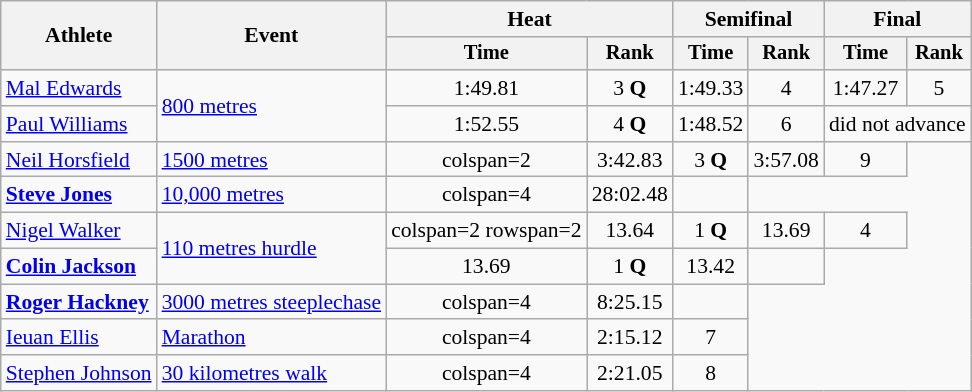<table class="wikitable" style="font-size:90%">
<tr>
<th rowspan="2">Athlete</th>
<th rowspan="2">Event</th>
<th colspan="2">Heat</th>
<th colspan="2">Semifinal</th>
<th colspan="2">Final</th>
</tr>
<tr style="font-size:95%">
<th>Time</th>
<th>Rank</th>
<th>Time</th>
<th>Rank</th>
<th>Time</th>
<th>Rank</th>
</tr>
<tr align=center>
<td align=left><a href='#'>Mal Edwards</a></td>
<td align=left rowspan=2><a href='#'>800 metres</a></td>
<td>1:49.81</td>
<td>3 <strong>Q</strong></td>
<td>1:49.33</td>
<td>4</td>
<td>1:47.27</td>
<td>5</td>
</tr>
<tr align=center>
<td align=left><a href='#'>Paul Williams</a></td>
<td>1:52.55</td>
<td>4 <strong>Q</strong></td>
<td>1:48.52</td>
<td>6</td>
<td colspan=2>did not advance</td>
</tr>
<tr align=center>
<td align=left><a href='#'>Neil Horsfield</a></td>
<td align=left><a href='#'>1500 metres</a></td>
<td>colspan=2 </td>
<td>3:42.83</td>
<td>3 <strong>Q</strong></td>
<td>3:57.08</td>
<td>9</td>
</tr>
<tr align=center>
<td align=left><strong><a href='#'>Steve Jones</a></strong></td>
<td align=left><a href='#'>10,000 metres</a></td>
<td>colspan=4 </td>
<td>28:02.48</td>
<td></td>
</tr>
<tr align=center>
<td align=left><a href='#'>Nigel Walker</a></td>
<td align=left rowspan=2><a href='#'>110 metres hurdle</a></td>
<td>colspan=2 rowspan=2 </td>
<td>13.64</td>
<td>1 <strong>Q</strong></td>
<td>13.69</td>
<td>4</td>
</tr>
<tr align=center>
<td align=left><strong><a href='#'>Colin Jackson</a></strong></td>
<td>13.69</td>
<td>1 <strong>Q</strong></td>
<td>13.42</td>
<td></td>
</tr>
<tr align=center>
<td align=left><strong><a href='#'>Roger Hackney</a></strong></td>
<td align=left><a href='#'>3000 metres steeplechase</a></td>
<td>colspan=4 </td>
<td>8:25.15</td>
<td></td>
</tr>
<tr align=center>
<td align=left><a href='#'>Ieuan Ellis</a></td>
<td align=left><a href='#'>Marathon</a></td>
<td>colspan=4 </td>
<td>2:15.12</td>
<td>7</td>
</tr>
<tr align=center>
<td align=left><a href='#'>Stephen Johnson</a></td>
<td align=left><a href='#'>30 kilometres walk</a></td>
<td>colspan=4 </td>
<td>2:21.05</td>
<td>8</td>
</tr>
</table>
